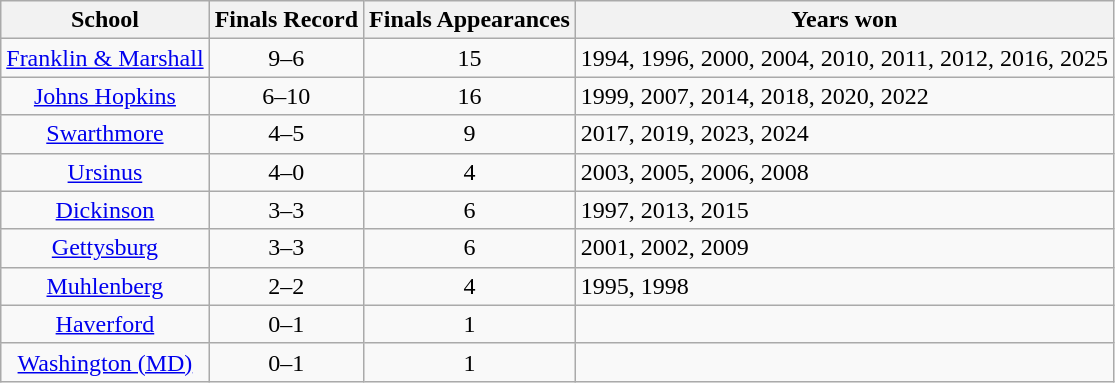<table class="wikitable sortable" style="text-align:center;">
<tr>
<th>School</th>
<th>Finals Record</th>
<th>Finals Appearances</th>
<th class=unsortable>Years won</th>
</tr>
<tr>
<td><a href='#'>Franklin & Marshall</a></td>
<td>9–6</td>
<td>15</td>
<td align=left>1994, 1996, 2000, 2004, 2010, 2011, 2012, 2016, 2025</td>
</tr>
<tr>
<td><a href='#'>Johns Hopkins</a></td>
<td>6–10</td>
<td>16</td>
<td align=left>1999, 2007, 2014, 2018, 2020, 2022</td>
</tr>
<tr>
<td><a href='#'>Swarthmore</a></td>
<td>4–5</td>
<td>9</td>
<td align=left>2017, 2019, 2023, 2024</td>
</tr>
<tr>
<td><a href='#'>Ursinus</a></td>
<td>4–0</td>
<td>4</td>
<td align=left>2003, 2005, 2006, 2008</td>
</tr>
<tr>
<td><a href='#'>Dickinson</a></td>
<td>3–3</td>
<td>6</td>
<td align=left>1997, 2013, 2015</td>
</tr>
<tr>
<td><a href='#'>Gettysburg</a></td>
<td>3–3</td>
<td>6</td>
<td align=left>2001, 2002, 2009</td>
</tr>
<tr>
<td><a href='#'>Muhlenberg</a></td>
<td>2–2</td>
<td>4</td>
<td align=left>1995, 1998</td>
</tr>
<tr>
<td><a href='#'>Haverford</a></td>
<td>0–1</td>
<td>1</td>
<td align=left></td>
</tr>
<tr>
<td><a href='#'>Washington (MD)</a></td>
<td>0–1</td>
<td>1</td>
<td align=left></td>
</tr>
</table>
